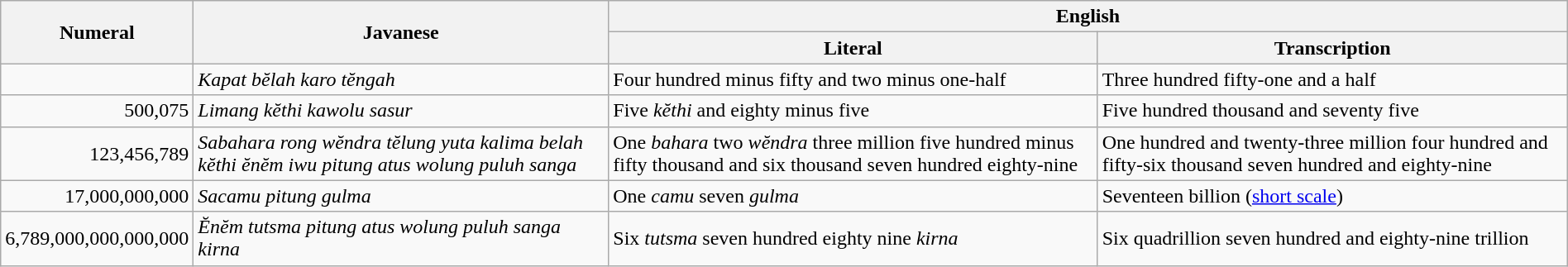<table class="wikitable" style="clear:both;margin:1em auto;text-align:left">
<tr>
<th rowspan="2" align="right">Numeral</th>
<th rowspan="2">Javanese</th>
<th colspan="2">English</th>
</tr>
<tr>
<th>Literal</th>
<th>Transcription</th>
</tr>
<tr>
<td align="right"></td>
<td><em>Kapat bĕlah karo tĕngah</em></td>
<td>Four hundred minus fifty and two minus one-half</td>
<td>Three hundred fifty-one and a half</td>
</tr>
<tr>
<td align="right">500,075</td>
<td><em>Limang kĕthi kawolu sasur</em></td>
<td>Five <em>kĕthi</em> and eighty minus five</td>
<td>Five hundred thousand and seventy five</td>
</tr>
<tr>
<td align="right">123,456,789</td>
<td><em>Sabahara rong wĕndra tĕlung yuta kalima belah kĕthi ĕnĕm iwu pitung atus wolung puluh sanga</em></td>
<td>One <em>bahara</em> two <em>wĕndra</em> three million five hundred minus fifty thousand and six thousand seven hundred eighty-nine</td>
<td>One hundred and twenty-three million four hundred and fifty-six thousand seven hundred and eighty-nine</td>
</tr>
<tr>
<td align="right">17,000,000,000</td>
<td><em>Sacamu pitung gulma</em></td>
<td>One <em>camu</em> seven <em>gulma</em></td>
<td>Seventeen billion (<a href='#'>short scale</a>)</td>
</tr>
<tr>
<td>6,789,000,000,000,000</td>
<td><em>Ĕnĕm tutsma pitung atus wolung puluh sanga kirna</em></td>
<td>Six <em>tutsma</em> seven hundred eighty nine <em>kirna</em></td>
<td>Six quadrillion seven hundred and eighty-nine trillion</td>
</tr>
</table>
